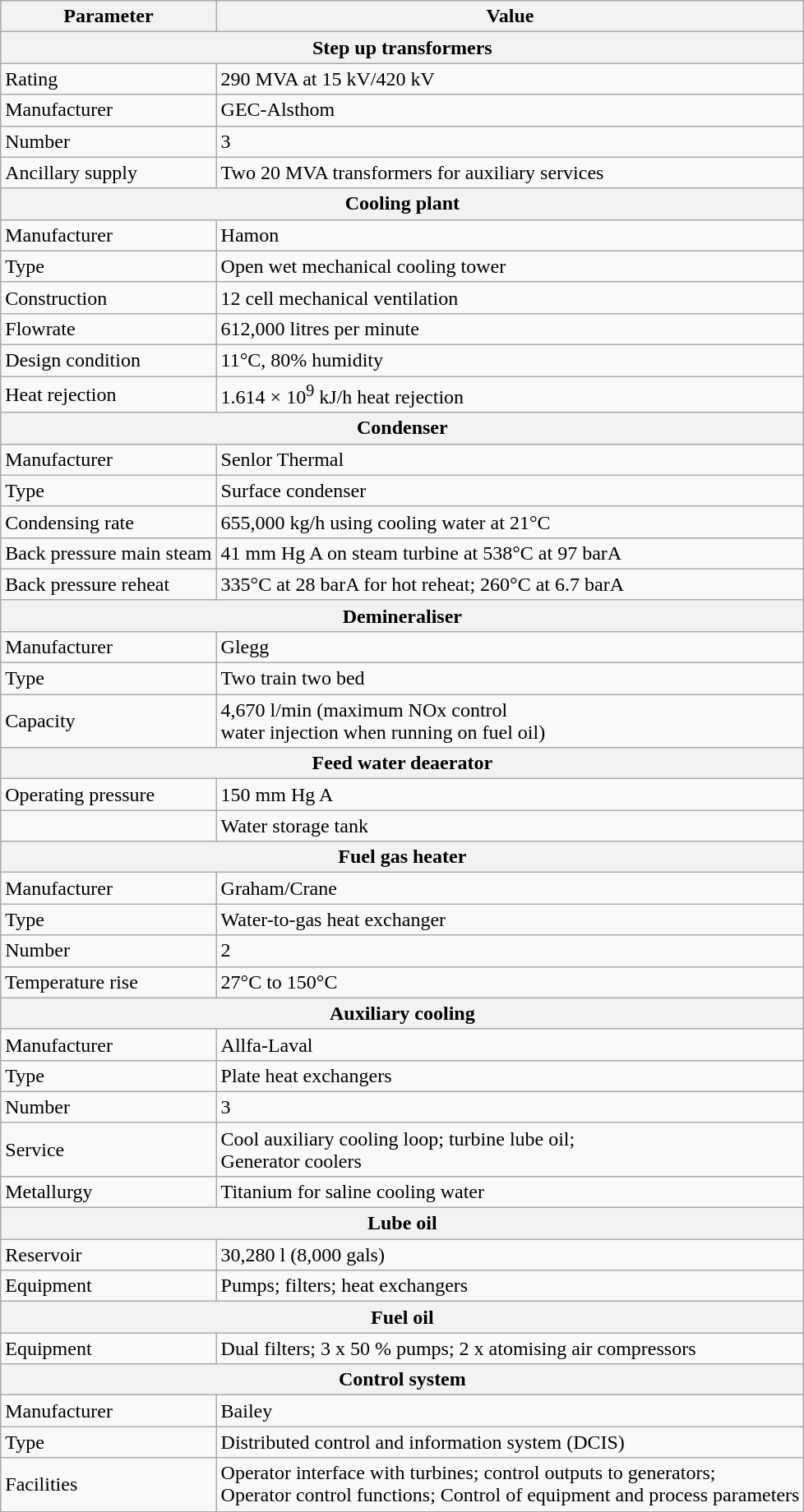<table class="wikitable">
<tr>
<th>Parameter</th>
<th>Value</th>
</tr>
<tr>
<th colspan="2">Step up  transformers</th>
</tr>
<tr>
<td>Rating</td>
<td>290 MVA at 15  kV/420 kV</td>
</tr>
<tr>
<td>Manufacturer</td>
<td>GEC-Alsthom</td>
</tr>
<tr>
<td>Number</td>
<td>3</td>
</tr>
<tr>
<td>Ancillary  supply</td>
<td>Two 20 MVA  transformers for auxiliary services</td>
</tr>
<tr>
<th colspan="2">Cooling plant</th>
</tr>
<tr>
<td>Manufacturer</td>
<td>Hamon</td>
</tr>
<tr>
<td>Type</td>
<td>Open wet mechanical  cooling tower</td>
</tr>
<tr>
<td>Construction</td>
<td>12 cell  mechanical ventilation</td>
</tr>
<tr>
<td>Flowrate</td>
<td>612,000  litres per minute</td>
</tr>
<tr>
<td>Design  condition</td>
<td>11°C,  80% humidity</td>
</tr>
<tr>
<td>Heat rejection</td>
<td>1.614 ×  10<sup>9</sup> kJ/h heat rejection</td>
</tr>
<tr>
<th colspan="2">Condenser</th>
</tr>
<tr>
<td>Manufacturer</td>
<td>Senlor  Thermal</td>
</tr>
<tr>
<td>Type</td>
<td>Surface  condenser</td>
</tr>
<tr>
<td>Condensing  rate</td>
<td>655,000 kg/h using  cooling water at 21°C</td>
</tr>
<tr>
<td>Back pressure  main steam</td>
<td>41 mm Hg A on  steam turbine at 538°C at 97 barA</td>
</tr>
<tr>
<td>Back pressure  reheat</td>
<td>335°C  at 28 barA for hot reheat; 260°C at 6.7 barA</td>
</tr>
<tr>
<th colspan="2">Demineraliser</th>
</tr>
<tr>
<td>Manufacturer</td>
<td>Glegg</td>
</tr>
<tr>
<td>Type</td>
<td>Two train two  bed</td>
</tr>
<tr>
<td>Capacity</td>
<td>4,670 l/min  (maximum NOx control<br>water injection when running on fuel oil)</td>
</tr>
<tr>
<th colspan="2">Feed water  deaerator</th>
</tr>
<tr>
<td>Operating  pressure</td>
<td>150 mm Hg A</td>
</tr>
<tr>
<td></td>
<td>Water storage  tank</td>
</tr>
<tr>
<th colspan="2">Fuel gas  heater</th>
</tr>
<tr>
<td>Manufacturer</td>
<td>Graham/Crane</td>
</tr>
<tr>
<td>Type</td>
<td>Water-to-gas  heat exchanger</td>
</tr>
<tr>
<td>Number</td>
<td>2</td>
</tr>
<tr>
<td>Temperature  rise</td>
<td>27°C  to 150°C</td>
</tr>
<tr>
<th colspan="2">Auxiliary  cooling</th>
</tr>
<tr>
<td>Manufacturer</td>
<td>Allfa-Laval</td>
</tr>
<tr>
<td>Type</td>
<td>Plate heat  exchangers</td>
</tr>
<tr>
<td>Number</td>
<td>3</td>
</tr>
<tr>
<td>Service</td>
<td>Cool auxiliary  cooling loop; turbine lube oil;<br>Generator coolers</td>
</tr>
<tr>
<td>Metallurgy</td>
<td>Titanium for  saline cooling water</td>
</tr>
<tr>
<th colspan="2">Lube oil</th>
</tr>
<tr>
<td>Reservoir</td>
<td>30,280 l  (8,000 gals)</td>
</tr>
<tr>
<td>Equipment</td>
<td>Pumps; filters;  heat exchangers</td>
</tr>
<tr>
<th colspan="2">Fuel oil</th>
</tr>
<tr>
<td>Equipment</td>
<td>Dual filters;  3 x 50 % pumps; 2 x atomising air compressors</td>
</tr>
<tr>
<th colspan="2">Control  system</th>
</tr>
<tr>
<td>Manufacturer</td>
<td>Bailey</td>
</tr>
<tr>
<td>Type</td>
<td>Distributed  control and information system (DCIS)</td>
</tr>
<tr>
<td>Facilities</td>
<td>Operator  interface with turbines; control outputs to generators;<br>Operator  control functions; Control of equipment and process parameters</td>
</tr>
</table>
